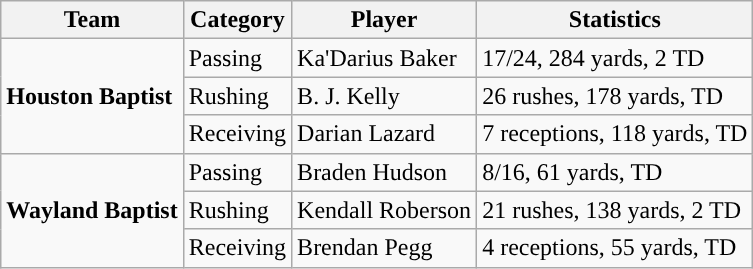<table class="wikitable" style="float: left;">
<tr>
<th>Team</th>
<th>Category</th>
<th>Player</th>
<th>Statistics</th>
</tr>
<tr>
<td rowspan=3><strong>Houston Baptist</strong></td>
<td>Passing</td>
<td>Ka'Darius Baker</td>
<td>17/24, 284 yards, 2 TD</td>
</tr>
<tr>
<td>Rushing</td>
<td>B. J. Kelly</td>
<td>26 rushes, 178 yards, TD</td>
</tr>
<tr>
<td>Receiving</td>
<td>Darian Lazard</td>
<td>7 receptions, 118 yards, TD</td>
</tr>
<tr>
<td rowspan=3><strong>Wayland Baptist</strong></td>
<td>Passing</td>
<td>Braden Hudson</td>
<td>8/16, 61 yards, TD</td>
</tr>
<tr>
<td>Rushing</td>
<td>Kendall Roberson</td>
<td>21 rushes, 138 yards, 2 TD</td>
</tr>
<tr>
<td>Receiving</td>
<td>Brendan Pegg</td>
<td>4 receptions, 55 yards, TD</td>
</tr>
</table>
